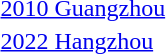<table>
<tr>
<td><a href='#'>2010 Guangzhou</a></td>
<td></td>
<td></td>
<td></td>
</tr>
<tr>
<td><a href='#'>2022 Hangzhou</a></td>
<td></td>
<td></td>
<td></td>
</tr>
</table>
